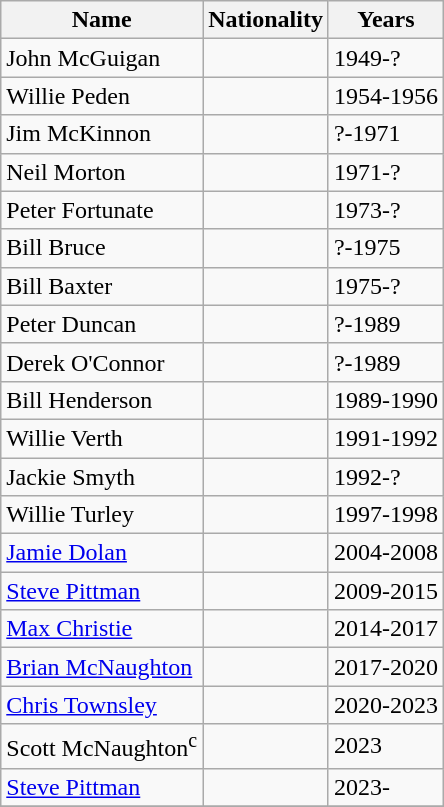<table class="wikitable" style="text-align: center">
<tr>
<th>Name</th>
<th>Nationality</th>
<th>Years</th>
</tr>
<tr>
<td align=left>John McGuigan</td>
<td></td>
<td align=left>1949-?</td>
</tr>
<tr>
<td align=left>Willie Peden</td>
<td></td>
<td align=left>1954-1956</td>
</tr>
<tr>
<td align=left>Jim McKinnon</td>
<td></td>
<td align=left>?-1971</td>
</tr>
<tr>
<td align=left>Neil Morton</td>
<td></td>
<td align=left>1971-?</td>
</tr>
<tr>
<td align=left>Peter Fortunate</td>
<td></td>
<td align=left>1973-?</td>
</tr>
<tr>
<td align=left>Bill Bruce</td>
<td></td>
<td align=left>?-1975</td>
</tr>
<tr>
<td align=left>Bill Baxter</td>
<td></td>
<td align=left>1975-?</td>
</tr>
<tr>
<td align=left>Peter Duncan</td>
<td></td>
<td align=left>?-1989</td>
</tr>
<tr>
<td align=left>Derek O'Connor</td>
<td></td>
<td align=left>?-1989</td>
</tr>
<tr>
<td align=left>Bill Henderson</td>
<td></td>
<td align=left>1989-1990</td>
</tr>
<tr>
<td align=left>Willie Verth</td>
<td></td>
<td align=left>1991-1992</td>
</tr>
<tr>
<td align=left>Jackie Smyth</td>
<td></td>
<td align=left>1992-?</td>
</tr>
<tr>
<td align=left>Willie Turley</td>
<td></td>
<td align=left>1997-1998</td>
</tr>
<tr>
<td align=left><a href='#'>Jamie Dolan</a></td>
<td></td>
<td align=left>2004-2008</td>
</tr>
<tr>
<td align=left><a href='#'>Steve Pittman</a></td>
<td></td>
<td align=left>2009-2015</td>
</tr>
<tr>
<td align=left><a href='#'>Max Christie</a></td>
<td></td>
<td align=left>2014-2017</td>
</tr>
<tr>
<td align=left><a href='#'>Brian McNaughton</a></td>
<td></td>
<td align=left>2017-2020</td>
</tr>
<tr>
<td align=left><a href='#'>Chris Townsley</a></td>
<td></td>
<td align=left>2020-2023</td>
</tr>
<tr>
<td align=left>Scott McNaughton<sup>c</sup></td>
<td></td>
<td align=left>2023</td>
</tr>
<tr>
<td align=left><a href='#'>Steve Pittman</a></td>
<td></td>
<td align=left>2023-</td>
</tr>
<tr>
</tr>
</table>
